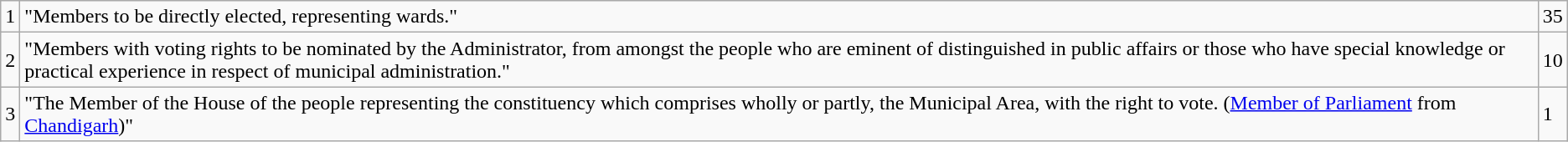<table class="wikitable">
<tr>
<td>1</td>
<td>"Members to be directly elected, representing wards."</td>
<td>35</td>
</tr>
<tr>
<td>2</td>
<td>"Members with voting rights to be nominated by the Administrator, from amongst the people who are eminent of distinguished in public affairs or those who have special knowledge or practical experience in respect of municipal administration."</td>
<td>10</td>
</tr>
<tr>
<td>3</td>
<td>"The Member of the House of the people representing the constituency which comprises wholly or partly, the Municipal Area, with the right to vote. (<a href='#'>Member of Parliament</a> from <a href='#'>Chandigarh</a>)"</td>
<td>1</td>
</tr>
</table>
